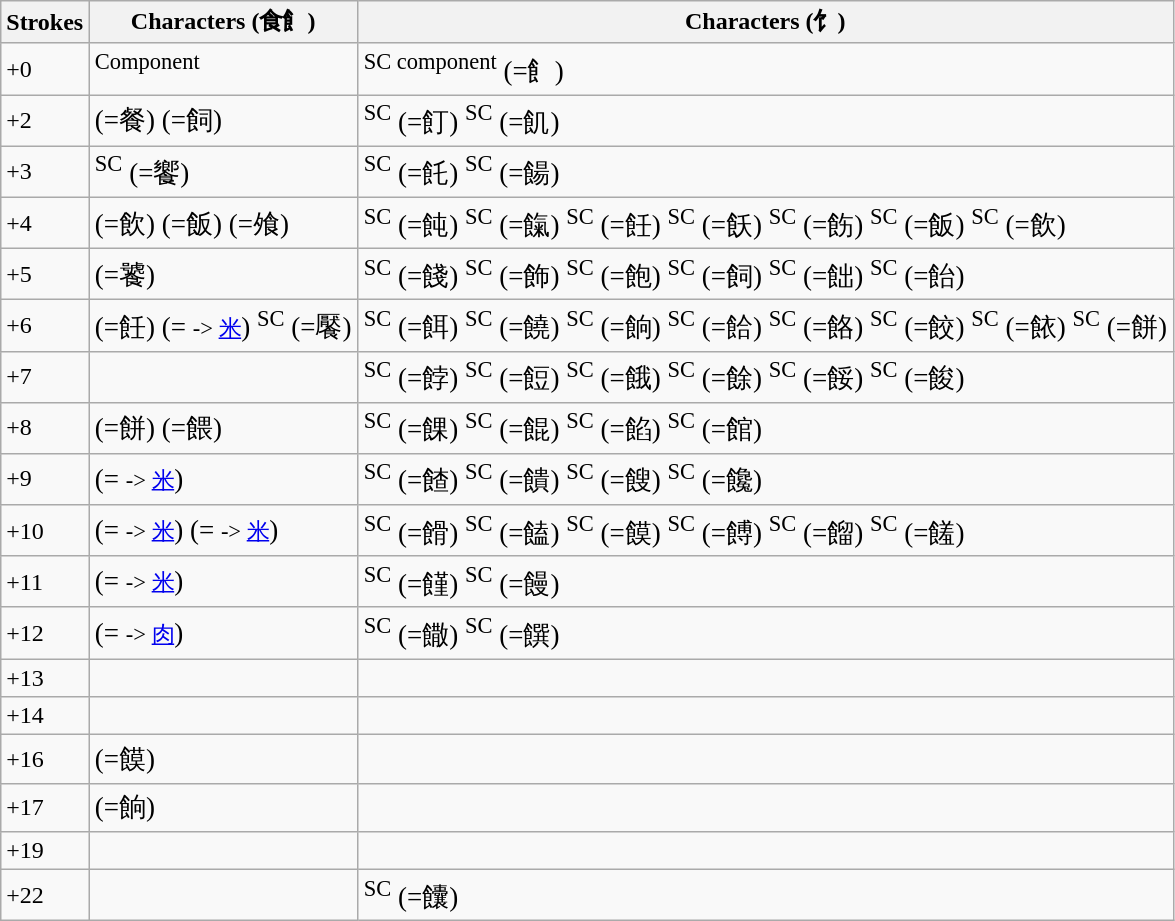<table class="wikitable">
<tr>
<th>Strokes</th>
<th>Characters (食飠)</th>
<th>Characters (饣)</th>
</tr>
<tr>
<td>+0</td>
<td style="font-size: large;" lang="zh-Hant"> <sup>Component</sup></td>
<td style="font-size: large;" lang="zh-Hans"><sup>SC component</sup> (=飠)</td>
</tr>
<tr>
<td>+2</td>
<td style="font-size: large;" lang="zh-Hant"> (=餐)    (=飼)</td>
<td style="font-size: large;" lang="zh-Hans"><sup>SC</sup> (=飣) <sup>SC</sup> (=飢)</td>
</tr>
<tr>
<td>+3</td>
<td style="font-size: large;" lang="zh-Hant">   <sup>SC</sup> (=饗)</td>
<td style="font-size: large;" lang="zh-Hans"><sup>SC</sup> (=飥) <sup>SC</sup> (=餳)</td>
</tr>
<tr>
<td>+4</td>
<td style="font-size: large;" lang="zh-Hant">      (=飲)   (=飯)  (=飧) </td>
<td style="font-size: large;" lang="zh-Hans"><sup>SC</sup> (=飩) <sup>SC</sup> (=餼) <sup>SC</sup> (=飪) <sup>SC</sup> (=飫) <sup>SC</sup> (=飭) <sup>SC</sup> (=飯) <sup>SC</sup> (=飲)</td>
</tr>
<tr>
<td>+5</td>
<td style="font-size: large;" lang="zh-Hant">      (=饕)      </td>
<td style="font-size: large;" lang="zh-Hans"><sup>SC</sup> (=餞) <sup>SC</sup> (=飾) <sup>SC</sup> (=飽) <sup>SC</sup> (=飼) <sup>SC</sup> (=飿) <sup>SC</sup> (=飴)</td>
</tr>
<tr>
<td>+6</td>
<td style="font-size: large;" lang="zh-Hant">   (=飪)        (= <small>-> <a href='#'>米</a></small>)     <sup>SC</sup> (=饜)  </td>
<td style="font-size: large;" lang="zh-Hans"><sup>SC</sup> (=餌) <sup>SC</sup> (=饒) <sup>SC</sup> (=餉) <sup>SC</sup> (=餄) <sup>SC</sup> (=餎) <sup>SC</sup> (=餃) <sup>SC</sup> (=餏) <sup>SC</sup> (=餅)</td>
</tr>
<tr>
<td>+7</td>
<td style="font-size: large;" lang="zh-Hant">          </td>
<td style="font-size: large;" lang="zh-Hans"><sup>SC</sup> (=餑) <sup>SC</sup> (=餖) <sup>SC</sup> (=餓) <sup>SC</sup> (=餘) <sup>SC</sup> (=餒) <sup>SC</sup> (=餕)</td>
</tr>
<tr>
<td>+8</td>
<td style="font-size: large;" lang="zh-Hant">      (=餅)        (=餵)  </td>
<td style="font-size: large;" lang="zh-Hans"><sup>SC</sup> (=餜) <sup>SC</sup> (=餛) <sup>SC</sup> (=餡) <sup>SC</sup> (=館)</td>
</tr>
<tr>
<td>+9</td>
<td style="font-size: large;" lang="zh-Hant">   (= <small>-> <a href='#'>米</a></small>)          </td>
<td style="font-size: large;" lang="zh-Hans"><sup>SC</sup> (=餷) <sup>SC</sup> (=饋) <sup>SC</sup> (=餿) <sup>SC</sup> (=饞)</td>
</tr>
<tr>
<td>+10</td>
<td style="font-size: large;" lang="zh-Hant">   (= <small>-> <a href='#'>米</a></small>)   (= <small>-> <a href='#'>米</a></small>)        </td>
<td style="font-size: large;" lang="zh-Hans"><sup>SC</sup> (=餶) <sup>SC</sup> (=饁) <sup>SC</sup> (=饃) <sup>SC</sup> (=餺) <sup>SC</sup> (=餾) <sup>SC</sup> (=饈)</td>
</tr>
<tr>
<td>+11</td>
<td style="font-size: large;" lang="zh-Hant"> (= <small>-> <a href='#'>米</a></small>)     </td>
<td style="font-size: large;" lang="zh-Hans"><sup>SC</sup> (=饉) <sup>SC</sup> (=饅)</td>
</tr>
<tr>
<td>+12</td>
<td style="font-size: large;" lang="zh-Hant">    (= <small>-> <a href='#'>肉</a></small>)      </td>
<td style="font-size: large;" lang="zh-Hans"><sup>SC</sup> (=饊) <sup>SC</sup> (=饌)</td>
</tr>
<tr>
<td>+13</td>
<td style="font-size: large;" lang="zh-Hant">     </td>
<td style="font-size: large;" lang="zh-Hans"></td>
</tr>
<tr>
<td>+14</td>
<td style="font-size: large;" lang="zh-Hant">  </td>
<td style="font-size: large;" lang="zh-Hans"></td>
</tr>
<tr>
<td>+16</td>
<td style="font-size: large;" lang="zh-Hant"> (=饃)</td>
<td style="font-size: large;" lang="zh-Hans"></td>
</tr>
<tr>
<td>+17</td>
<td style="font-size: large;" lang="zh-Hant">  (=餉)</td>
<td style="font-size: large;" lang="zh-Hans"></td>
</tr>
<tr>
<td>+19</td>
<td style="font-size: large;" lang="zh-Hant"> </td>
<td style="font-size: large;" lang="zh-Hans"></td>
</tr>
<tr>
<td>+22</td>
<td style="font-size: large;" lang="zh-Hant"></td>
<td style="font-size: large;" lang="zh-Hans"><sup>SC</sup> (=饢)</td>
</tr>
</table>
